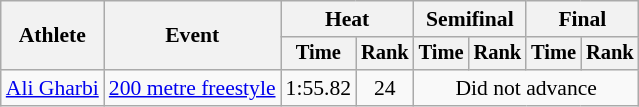<table class=wikitable style="font-size:90%">
<tr>
<th rowspan="2">Athlete</th>
<th rowspan="2">Event</th>
<th colspan="2">Heat</th>
<th colspan="2">Semifinal</th>
<th colspan="2">Final</th>
</tr>
<tr style="font-size:95%">
<th>Time</th>
<th>Rank</th>
<th>Time</th>
<th>Rank</th>
<th>Time</th>
<th>Rank</th>
</tr>
<tr align=center>
<td style="text-align:left;"><a href='#'>Ali Gharbi</a></td>
<td align=left><a href='#'>200 metre freestyle</a></td>
<td align=center>1:55.82</td>
<td align=center>24</td>
<td colspan="4" style="text-align:center;">Did not advance</td>
</tr>
</table>
